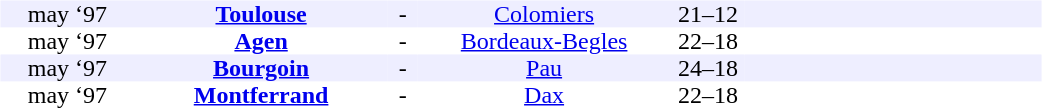<table width=700>
<tr>
<td width=700 valign="top"><br><table border=0 cellspacing=0 cellpadding=0 style="font-size: 100%; border-collapse: collapse;" width=100%>
<tr align=center bgcolor=#EEEEFF>
<td width=90>may ‘97</td>
<td width=170><strong><a href='#'>Toulouse</a></strong></td>
<td width=20>-</td>
<td width=170><a href='#'>Colomiers</a></td>
<td width=50>21–12</td>
<td width=200></td>
</tr>
<tr align=center bgcolor=#FFFFFF>
<td width=90>may ‘97</td>
<td width=170><strong><a href='#'>Agen</a></strong></td>
<td width=20>-</td>
<td width=170><a href='#'>Bordeaux-Begles</a></td>
<td width=50>22–18</td>
<td width=200></td>
</tr>
<tr align=center bgcolor=#EEEEFF>
<td width=90>may ‘97</td>
<td width=170><strong><a href='#'>Bourgoin</a></strong></td>
<td width=20>-</td>
<td width=170><a href='#'>Pau</a></td>
<td width=50>24–18</td>
<td width=200></td>
</tr>
<tr align=center bgcolor=#FFFFFF>
<td width=90>may ‘97</td>
<td width=170><strong><a href='#'>Montferrand</a></strong></td>
<td width=20>-</td>
<td width=170><a href='#'>Dax</a></td>
<td width=50>22–18</td>
<td width=200></td>
</tr>
</table>
</td>
</tr>
</table>
